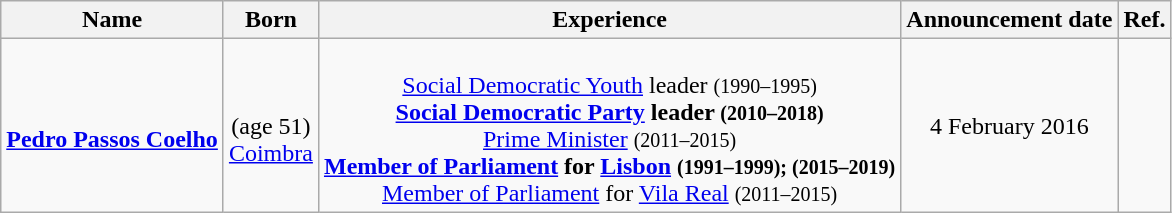<table class="wikitable" style="text-align:center">
<tr>
<th>Name</th>
<th>Born</th>
<th>Experience</th>
<th>Announcement date</th>
<th class="unsortable">Ref.</th>
</tr>
<tr>
<td><br><strong><a href='#'>Pedro Passos Coelho</a></strong></td>
<td><br>(age 51)<br><a href='#'>Coimbra</a></td>
<td><br><a href='#'>Social Democratic Youth</a> leader <small>(1990–1995)</small><br><strong><a href='#'>Social Democratic Party</a> leader <small>(2010–2018)</small></strong><br><a href='#'>Prime Minister</a> <small>(2011–2015)</small><br><strong><a href='#'>Member of Parliament</a> for <a href='#'>Lisbon</a> <small>(1991–1999); (2015–2019)</small></strong><br><a href='#'>Member of Parliament</a> for <a href='#'>Vila Real</a> <small>(2011–2015)</small></td>
<td>4 February 2016</td>
<td></td>
</tr>
</table>
